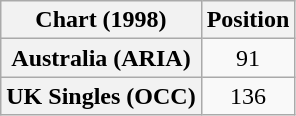<table class="wikitable plainrowheaders sortable">
<tr>
<th>Chart (1998)</th>
<th>Position</th>
</tr>
<tr>
<th scope="row">Australia (ARIA)</th>
<td align="center">91</td>
</tr>
<tr>
<th scope="row">UK Singles (OCC)</th>
<td align="center">136</td>
</tr>
</table>
